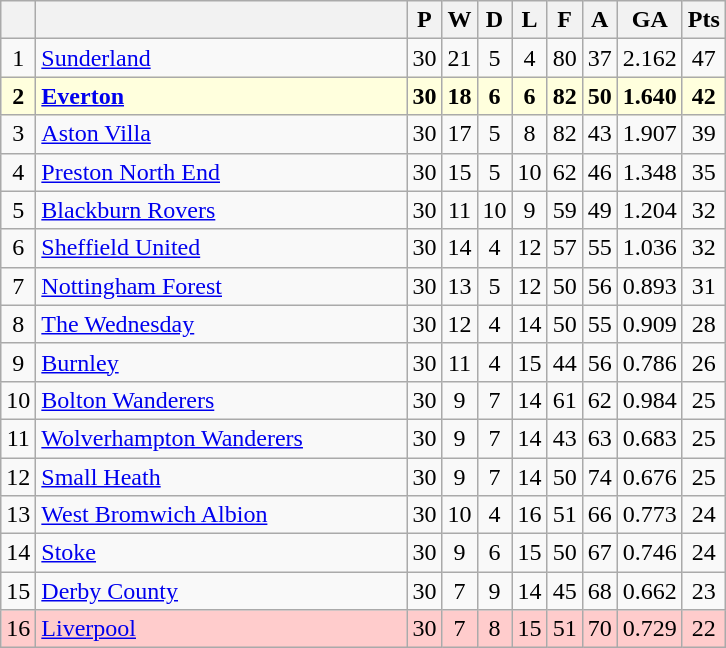<table class="wikitable" style="text-align:center">
<tr>
<th></th>
<th style="width:15em"></th>
<th>P</th>
<th>W</th>
<th>D</th>
<th>L</th>
<th>F</th>
<th>A</th>
<th>GA</th>
<th>Pts</th>
</tr>
<tr>
<td>1</td>
<td align="left"><a href='#'>Sunderland</a></td>
<td>30</td>
<td>21</td>
<td>5</td>
<td>4</td>
<td>80</td>
<td>37</td>
<td>2.162</td>
<td>47</td>
</tr>
<tr style="background:#ffffdd;">
<td><strong>2</strong></td>
<td align="left"><strong><a href='#'>Everton</a></strong></td>
<td><strong>30</strong></td>
<td><strong>18</strong></td>
<td><strong>6</strong></td>
<td><strong>6</strong></td>
<td><strong>82</strong></td>
<td><strong>50</strong></td>
<td><strong>1.640</strong></td>
<td><strong>42</strong></td>
</tr>
<tr>
<td>3</td>
<td align="left"><a href='#'>Aston Villa</a></td>
<td>30</td>
<td>17</td>
<td>5</td>
<td>8</td>
<td>82</td>
<td>43</td>
<td>1.907</td>
<td>39</td>
</tr>
<tr>
<td>4</td>
<td align="left"><a href='#'>Preston North End</a></td>
<td>30</td>
<td>15</td>
<td>5</td>
<td>10</td>
<td>62</td>
<td>46</td>
<td>1.348</td>
<td>35</td>
</tr>
<tr>
<td>5</td>
<td align="left"><a href='#'>Blackburn Rovers</a></td>
<td>30</td>
<td>11</td>
<td>10</td>
<td>9</td>
<td>59</td>
<td>49</td>
<td>1.204</td>
<td>32</td>
</tr>
<tr>
<td>6</td>
<td align="left"><a href='#'>Sheffield United</a></td>
<td>30</td>
<td>14</td>
<td>4</td>
<td>12</td>
<td>57</td>
<td>55</td>
<td>1.036</td>
<td>32</td>
</tr>
<tr>
<td>7</td>
<td align="left"><a href='#'>Nottingham Forest</a></td>
<td>30</td>
<td>13</td>
<td>5</td>
<td>12</td>
<td>50</td>
<td>56</td>
<td>0.893</td>
<td>31</td>
</tr>
<tr>
<td>8</td>
<td align="left"><a href='#'>The Wednesday</a></td>
<td>30</td>
<td>12</td>
<td>4</td>
<td>14</td>
<td>50</td>
<td>55</td>
<td>0.909</td>
<td>28</td>
</tr>
<tr>
<td>9</td>
<td align="left"><a href='#'>Burnley</a></td>
<td>30</td>
<td>11</td>
<td>4</td>
<td>15</td>
<td>44</td>
<td>56</td>
<td>0.786</td>
<td>26</td>
</tr>
<tr>
<td>10</td>
<td align="left"><a href='#'>Bolton Wanderers</a></td>
<td>30</td>
<td>9</td>
<td>7</td>
<td>14</td>
<td>61</td>
<td>62</td>
<td>0.984</td>
<td>25</td>
</tr>
<tr>
<td>11</td>
<td align="left"><a href='#'>Wolverhampton Wanderers</a></td>
<td>30</td>
<td>9</td>
<td>7</td>
<td>14</td>
<td>43</td>
<td>63</td>
<td>0.683</td>
<td>25</td>
</tr>
<tr>
<td>12</td>
<td align="left"><a href='#'>Small Heath</a></td>
<td>30</td>
<td>9</td>
<td>7</td>
<td>14</td>
<td>50</td>
<td>74</td>
<td>0.676</td>
<td>25</td>
</tr>
<tr>
<td>13</td>
<td align="left"><a href='#'>West Bromwich Albion</a></td>
<td>30</td>
<td>10</td>
<td>4</td>
<td>16</td>
<td>51</td>
<td>66</td>
<td>0.773</td>
<td>24</td>
</tr>
<tr>
<td>14</td>
<td align="left"><a href='#'>Stoke</a></td>
<td>30</td>
<td>9</td>
<td>6</td>
<td>15</td>
<td>50</td>
<td>67</td>
<td>0.746</td>
<td>24</td>
</tr>
<tr>
<td>15</td>
<td align="left"><a href='#'>Derby County</a></td>
<td>30</td>
<td>7</td>
<td>9</td>
<td>14</td>
<td>45</td>
<td>68</td>
<td>0.662</td>
<td>23</td>
</tr>
<tr style="background:#ffcccc;">
<td>16</td>
<td align="left"><a href='#'>Liverpool</a></td>
<td>30</td>
<td>7</td>
<td>8</td>
<td>15</td>
<td>51</td>
<td>70</td>
<td>0.729</td>
<td>22</td>
</tr>
</table>
